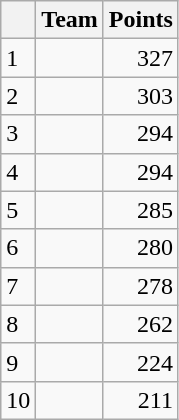<table class="wikitable">
<tr>
<th></th>
<th>Team</th>
<th>Points</th>
</tr>
<tr>
<td>1</td>
<td> </td>
<td align=right>327</td>
</tr>
<tr>
<td>2</td>
<td> </td>
<td align=right>303</td>
</tr>
<tr>
<td>3</td>
<td> </td>
<td align=right>294</td>
</tr>
<tr>
<td>4</td>
<td> </td>
<td align=right>294</td>
</tr>
<tr>
<td>5</td>
<td> </td>
<td align=right>285</td>
</tr>
<tr>
<td>6</td>
<td> </td>
<td align=right>280</td>
</tr>
<tr>
<td>7</td>
<td> </td>
<td align=right>278</td>
</tr>
<tr>
<td>8</td>
<td> </td>
<td align=right>262</td>
</tr>
<tr>
<td>9</td>
<td> </td>
<td align=right>224</td>
</tr>
<tr>
<td>10</td>
<td> </td>
<td align=right>211</td>
</tr>
</table>
